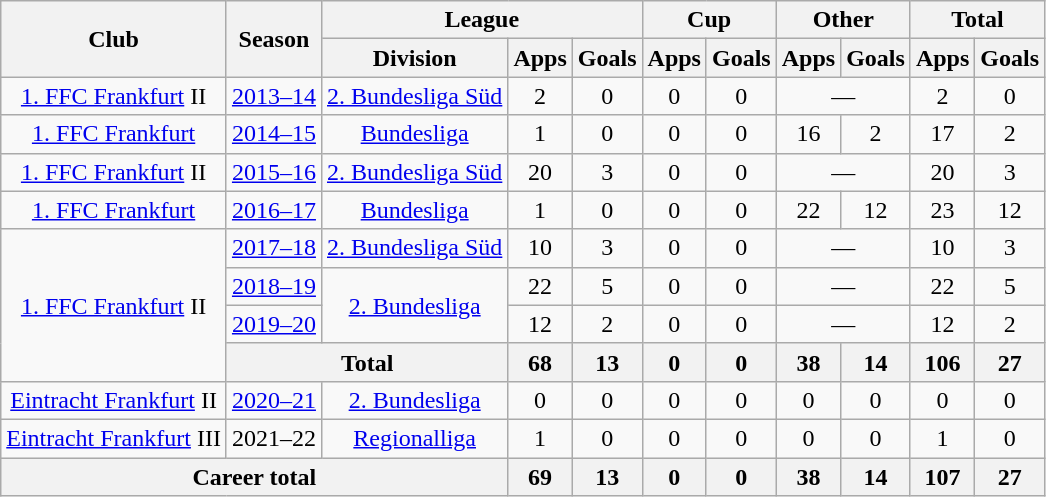<table class="wikitable" style="text-align:center">
<tr>
<th rowspan="2">Club</th>
<th rowspan="2">Season</th>
<th colspan="3">League</th>
<th colspan="2">Cup</th>
<th colspan="2">Other</th>
<th colspan="2">Total</th>
</tr>
<tr>
<th>Division</th>
<th>Apps</th>
<th>Goals</th>
<th>Apps</th>
<th>Goals</th>
<th>Apps</th>
<th>Goals</th>
<th>Apps</th>
<th>Goals</th>
</tr>
<tr>
<td><a href='#'>1. FFC Frankfurt</a> II</td>
<td><a href='#'>2013–14</a></td>
<td><a href='#'>2. Bundesliga Süd</a></td>
<td>2</td>
<td>0</td>
<td>0</td>
<td>0</td>
<td colspan="2">—</td>
<td>2</td>
<td>0</td>
</tr>
<tr>
<td><a href='#'>1. FFC Frankfurt</a></td>
<td><a href='#'>2014–15</a></td>
<td><a href='#'>Bundesliga</a></td>
<td>1</td>
<td>0</td>
<td>0</td>
<td>0</td>
<td>16</td>
<td>2</td>
<td>17</td>
<td>2</td>
</tr>
<tr>
<td><a href='#'>1. FFC Frankfurt</a> II</td>
<td><a href='#'>2015–16</a></td>
<td><a href='#'>2. Bundesliga Süd</a></td>
<td>20</td>
<td>3</td>
<td>0</td>
<td>0</td>
<td colspan="2">—</td>
<td>20</td>
<td>3</td>
</tr>
<tr>
<td><a href='#'>1. FFC Frankfurt</a></td>
<td><a href='#'>2016–17</a></td>
<td><a href='#'>Bundesliga</a></td>
<td>1</td>
<td>0</td>
<td>0</td>
<td>0</td>
<td>22</td>
<td>12</td>
<td>23</td>
<td>12</td>
</tr>
<tr>
<td rowspan="4"><a href='#'>1. FFC Frankfurt</a> II</td>
<td><a href='#'>2017–18</a></td>
<td><a href='#'>2. Bundesliga Süd</a></td>
<td>10</td>
<td>3</td>
<td>0</td>
<td>0</td>
<td colspan="2">—</td>
<td>10</td>
<td>3</td>
</tr>
<tr>
<td><a href='#'>2018–19</a></td>
<td rowspan="2"><a href='#'>2. Bundesliga</a></td>
<td>22</td>
<td>5</td>
<td>0</td>
<td>0</td>
<td colspan="2">—</td>
<td>22</td>
<td>5</td>
</tr>
<tr>
<td><a href='#'>2019–20</a></td>
<td>12</td>
<td>2</td>
<td>0</td>
<td>0</td>
<td colspan="2">—</td>
<td>12</td>
<td>2</td>
</tr>
<tr>
<th colspan="2">Total</th>
<th>68</th>
<th>13</th>
<th>0</th>
<th>0</th>
<th>38</th>
<th>14</th>
<th>106</th>
<th>27</th>
</tr>
<tr>
<td><a href='#'>Eintracht Frankfurt</a> II</td>
<td><a href='#'>2020–21</a></td>
<td><a href='#'>2. Bundesliga</a></td>
<td>0</td>
<td>0</td>
<td>0</td>
<td>0</td>
<td>0</td>
<td>0</td>
<td>0</td>
<td>0</td>
</tr>
<tr>
<td><a href='#'>Eintracht Frankfurt</a> III</td>
<td>2021–22</td>
<td><a href='#'>Regionalliga</a></td>
<td>1</td>
<td>0</td>
<td>0</td>
<td>0</td>
<td>0</td>
<td>0</td>
<td>1</td>
<td>0</td>
</tr>
<tr>
<th colspan="3">Career total</th>
<th>69</th>
<th>13</th>
<th>0</th>
<th>0</th>
<th>38</th>
<th>14</th>
<th>107</th>
<th>27</th>
</tr>
</table>
